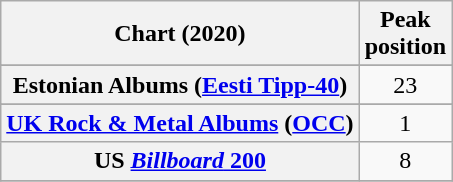<table class="wikitable sortable plainrowheaders" style="text-align:center">
<tr>
<th scope="col">Chart (2020)</th>
<th scope="col">Peak<br>position</th>
</tr>
<tr>
</tr>
<tr>
</tr>
<tr>
</tr>
<tr>
</tr>
<tr>
</tr>
<tr>
</tr>
<tr>
</tr>
<tr>
<th scope="row">Estonian Albums (<a href='#'>Eesti Tipp-40</a>)</th>
<td>23</td>
</tr>
<tr>
</tr>
<tr>
</tr>
<tr>
</tr>
<tr>
</tr>
<tr>
</tr>
<tr>
</tr>
<tr>
</tr>
<tr>
</tr>
<tr>
</tr>
<tr>
</tr>
<tr>
</tr>
<tr>
</tr>
<tr>
</tr>
<tr>
<th scope="row"><a href='#'>UK Rock & Metal Albums</a> (<a href='#'>OCC</a>)</th>
<td>1</td>
</tr>
<tr>
<th scope="row">US <a href='#'><em>Billboard</em> 200</a></th>
<td>8</td>
</tr>
<tr>
</tr>
</table>
